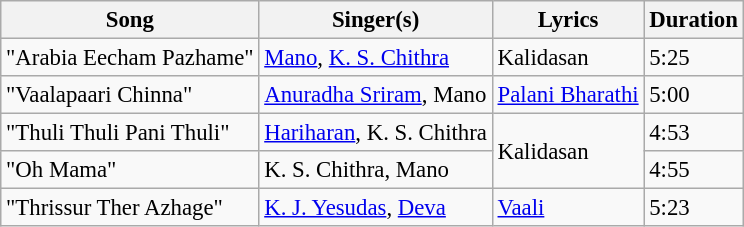<table class="wikitable" style="font-size:95%;">
<tr>
<th>Song</th>
<th>Singer(s)</th>
<th>Lyrics</th>
<th>Duration</th>
</tr>
<tr>
<td>"Arabia Eecham Pazhame"</td>
<td><a href='#'>Mano</a>, <a href='#'>K. S. Chithra</a></td>
<td>Kalidasan</td>
<td>5:25</td>
</tr>
<tr>
<td>"Vaalapaari Chinna"</td>
<td><a href='#'>Anuradha Sriram</a>, Mano</td>
<td><a href='#'>Palani Bharathi</a></td>
<td>5:00</td>
</tr>
<tr>
<td>"Thuli Thuli Pani Thuli"</td>
<td><a href='#'>Hariharan</a>, K. S. Chithra</td>
<td rowspan=2>Kalidasan</td>
<td>4:53</td>
</tr>
<tr>
<td>"Oh Mama"</td>
<td>K. S. Chithra, Mano</td>
<td>4:55</td>
</tr>
<tr>
<td>"Thrissur Ther Azhage"</td>
<td><a href='#'>K. J. Yesudas</a>, <a href='#'>Deva</a></td>
<td><a href='#'>Vaali</a></td>
<td>5:23</td>
</tr>
</table>
